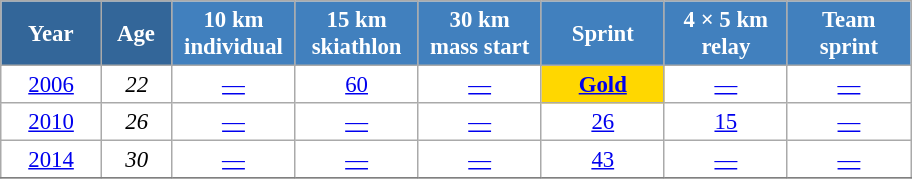<table class="wikitable" style="font-size:95%; text-align:center; border:grey solid 1px; border-collapse:collapse; background:#ffffff;">
<tr>
<th style="background-color:#369; color:white; width:60px;"> Year </th>
<th style="background-color:#369; color:white; width:40px;"> Age </th>
<th style="background-color:#4180be; color:white; width:75px;"> 10 km <br> individual </th>
<th style="background-color:#4180be; color:white; width:75px;"> 15 km <br> skiathlon </th>
<th style="background-color:#4180be; color:white; width:75px;"> 30 km <br> mass start </th>
<th style="background-color:#4180be; color:white; width:75px;"> Sprint </th>
<th style="background-color:#4180be; color:white; width:75px;"> 4 × 5 km <br> relay </th>
<th style="background-color:#4180be; color:white; width:75px;"> Team <br> sprint </th>
</tr>
<tr>
<td><a href='#'>2006</a></td>
<td><em>22</em></td>
<td><a href='#'>—</a></td>
<td><a href='#'>60</a></td>
<td><a href='#'>—</a></td>
<td style="background:gold;"><a href='#'><strong>Gold</strong></a></td>
<td><a href='#'>—</a></td>
<td><a href='#'>—</a></td>
</tr>
<tr>
<td><a href='#'>2010</a></td>
<td><em>26</em></td>
<td><a href='#'>—</a></td>
<td><a href='#'>—</a></td>
<td><a href='#'>—</a></td>
<td><a href='#'>26</a></td>
<td><a href='#'>15</a></td>
<td><a href='#'>—</a></td>
</tr>
<tr>
<td><a href='#'>2014</a></td>
<td><em>30</em></td>
<td><a href='#'>—</a></td>
<td><a href='#'>—</a></td>
<td><a href='#'>—</a></td>
<td><a href='#'>43</a></td>
<td><a href='#'>—</a></td>
<td><a href='#'>—</a></td>
</tr>
<tr>
</tr>
</table>
